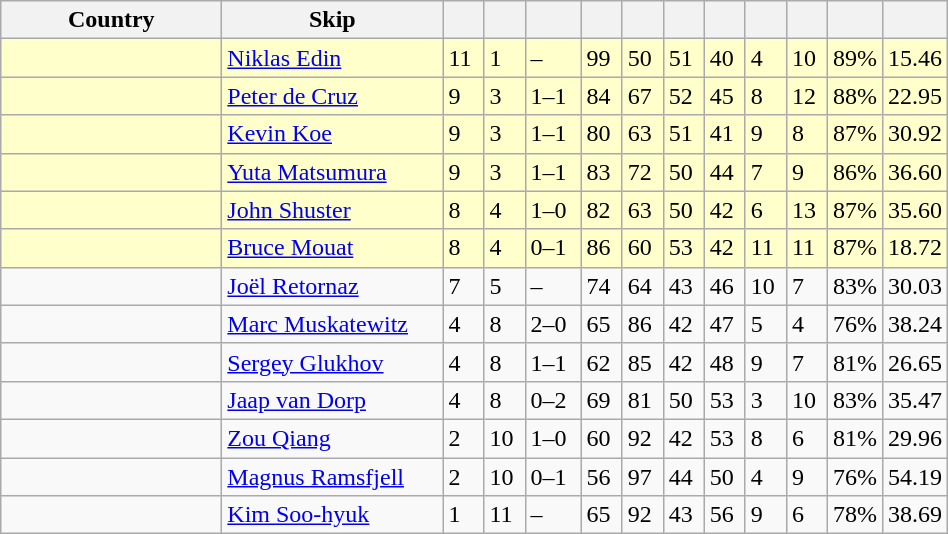<table class=wikitable>
<tr>
<th width=140>Country</th>
<th width=140>Skip</th>
<th width=20></th>
<th width=20></th>
<th width=30></th>
<th width=20></th>
<th width=20></th>
<th width=20></th>
<th width=20></th>
<th width=20></th>
<th width=20></th>
<th width=20></th>
<th width=20></th>
</tr>
<tr bgcolor=#ffffcc>
<td></td>
<td><a href='#'>Niklas Edin</a></td>
<td>11</td>
<td>1</td>
<td>–</td>
<td>99</td>
<td>50</td>
<td>51</td>
<td>40</td>
<td>4</td>
<td>10</td>
<td>89%</td>
<td>15.46</td>
</tr>
<tr bgcolor=#ffffcc>
<td></td>
<td><a href='#'>Peter de Cruz</a></td>
<td>9</td>
<td>3</td>
<td>1–1</td>
<td>84</td>
<td>67</td>
<td>52</td>
<td>45</td>
<td>8</td>
<td>12</td>
<td>88%</td>
<td>22.95</td>
</tr>
<tr bgcolor=#ffffcc>
<td></td>
<td><a href='#'>Kevin Koe</a></td>
<td>9</td>
<td>3</td>
<td>1–1</td>
<td>80</td>
<td>63</td>
<td>51</td>
<td>41</td>
<td>9</td>
<td>8</td>
<td>87%</td>
<td>30.92</td>
</tr>
<tr bgcolor=#ffffcc>
<td></td>
<td><a href='#'>Yuta Matsumura</a></td>
<td>9</td>
<td>3</td>
<td>1–1</td>
<td>83</td>
<td>72</td>
<td>50</td>
<td>44</td>
<td>7</td>
<td>9</td>
<td>86%</td>
<td>36.60</td>
</tr>
<tr bgcolor=#ffffcc>
<td></td>
<td><a href='#'>John Shuster</a></td>
<td>8</td>
<td>4</td>
<td>1–0</td>
<td>82</td>
<td>63</td>
<td>50</td>
<td>42</td>
<td>6</td>
<td>13</td>
<td>87%</td>
<td>35.60</td>
</tr>
<tr bgcolor=#ffffcc>
<td></td>
<td><a href='#'>Bruce Mouat</a></td>
<td>8</td>
<td>4</td>
<td>0–1</td>
<td>86</td>
<td>60</td>
<td>53</td>
<td>42</td>
<td>11</td>
<td>11</td>
<td>87%</td>
<td>18.72</td>
</tr>
<tr>
<td></td>
<td><a href='#'>Joël Retornaz</a></td>
<td>7</td>
<td>5</td>
<td>–</td>
<td>74</td>
<td>64</td>
<td>43</td>
<td>46</td>
<td>10</td>
<td>7</td>
<td>83%</td>
<td>30.03</td>
</tr>
<tr>
<td></td>
<td><a href='#'>Marc Muskatewitz</a></td>
<td>4</td>
<td>8</td>
<td>2–0</td>
<td>65</td>
<td>86</td>
<td>42</td>
<td>47</td>
<td>5</td>
<td>4</td>
<td>76%</td>
<td>38.24</td>
</tr>
<tr>
<td></td>
<td><a href='#'>Sergey Glukhov</a></td>
<td>4</td>
<td>8</td>
<td>1–1</td>
<td>62</td>
<td>85</td>
<td>42</td>
<td>48</td>
<td>9</td>
<td>7</td>
<td>81%</td>
<td>26.65</td>
</tr>
<tr>
<td></td>
<td><a href='#'>Jaap van Dorp</a></td>
<td>4</td>
<td>8</td>
<td>0–2</td>
<td>69</td>
<td>81</td>
<td>50</td>
<td>53</td>
<td>3</td>
<td>10</td>
<td>83%</td>
<td>35.47</td>
</tr>
<tr>
<td></td>
<td><a href='#'>Zou Qiang</a></td>
<td>2</td>
<td>10</td>
<td>1–0</td>
<td>60</td>
<td>92</td>
<td>42</td>
<td>53</td>
<td>8</td>
<td>6</td>
<td>81%</td>
<td>29.96</td>
</tr>
<tr>
<td></td>
<td><a href='#'>Magnus Ramsfjell</a></td>
<td>2</td>
<td>10</td>
<td>0–1</td>
<td>56</td>
<td>97</td>
<td>44</td>
<td>50</td>
<td>4</td>
<td>9</td>
<td>76%</td>
<td>54.19</td>
</tr>
<tr>
<td></td>
<td><a href='#'>Kim Soo-hyuk</a></td>
<td>1</td>
<td>11</td>
<td>–</td>
<td>65</td>
<td>92</td>
<td>43</td>
<td>56</td>
<td>9</td>
<td>6</td>
<td>78%</td>
<td>38.69</td>
</tr>
</table>
